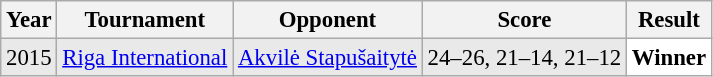<table class="sortable wikitable" style="font-size: 95%;">
<tr>
<th>Year</th>
<th>Tournament</th>
<th>Opponent</th>
<th>Score</th>
<th>Result</th>
</tr>
<tr style="background:#E9E9E9">
<td align="center">2015</td>
<td align="left"><a href='#'>Riga International</a></td>
<td align="left"> <a href='#'>Akvilė Stapušaitytė</a></td>
<td align="left">24–26, 21–14, 21–12</td>
<td style="text-align:left; background:white"> <strong>Winner</strong></td>
</tr>
</table>
